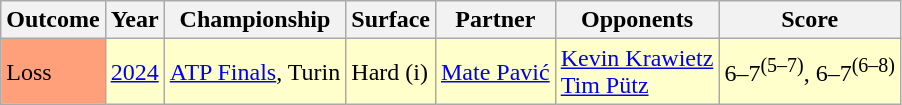<table class="sortable wikitable">
<tr>
<th>Outcome</th>
<th>Year</th>
<th>Championship</th>
<th>Surface</th>
<th>Partner</th>
<th>Opponents</th>
<th class="unsortable">Score</th>
</tr>
<tr bgcolor=ffffcc>
<td bgcolor=#ffa07a>Loss</td>
<td><a href='#'>2024</a></td>
<td><a href='#'>ATP Finals</a>, Turin</td>
<td>Hard (i)</td>
<td> <a href='#'>Mate Pavić</a></td>
<td> <a href='#'>Kevin Krawietz</a><br> <a href='#'>Tim Pütz</a></td>
<td>6–7<sup>(5–7)</sup>, 6–7<sup>(6–8)</sup></td>
</tr>
</table>
